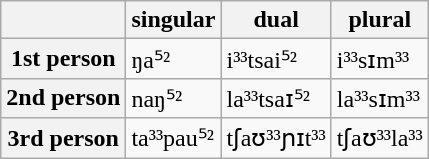<table class="wikitable">
<tr>
<th></th>
<th>singular</th>
<th>dual</th>
<th>plural</th>
</tr>
<tr>
<th>1st person</th>
<td>ŋa⁵²</td>
<td>i³³tsai⁵²</td>
<td>i³³sɪm³³</td>
</tr>
<tr>
<th>2nd person</th>
<td>naŋ⁵²</td>
<td>la³³tsaɪ⁵²</td>
<td>la³³sɪm³³</td>
</tr>
<tr>
<th>3rd person</th>
<td>ta³³pau⁵²</td>
<td>tʃaʊ³³ɲɪt³³</td>
<td>tʃaʊ³³la³³</td>
</tr>
</table>
